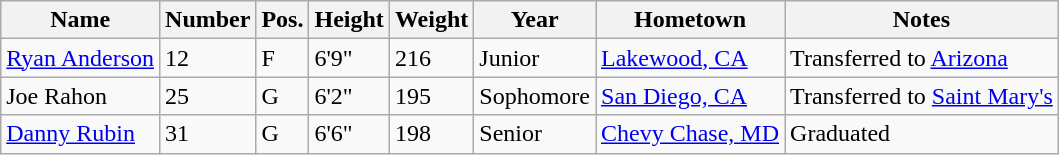<table class="wikitable sortable" border="1">
<tr>
<th>Name</th>
<th>Number</th>
<th>Pos.</th>
<th>Height</th>
<th>Weight</th>
<th>Year</th>
<th>Hometown</th>
<th class="unsortable">Notes</th>
</tr>
<tr>
<td><a href='#'>Ryan Anderson</a></td>
<td>12</td>
<td>F</td>
<td>6'9"</td>
<td>216</td>
<td>Junior</td>
<td><a href='#'>Lakewood, CA</a></td>
<td>Transferred to <a href='#'>Arizona</a></td>
</tr>
<tr>
<td>Joe Rahon</td>
<td>25</td>
<td>G</td>
<td>6'2"</td>
<td>195</td>
<td>Sophomore</td>
<td><a href='#'>San Diego, CA</a></td>
<td>Transferred to <a href='#'>Saint Mary's</a></td>
</tr>
<tr>
<td><a href='#'>Danny Rubin</a></td>
<td>31</td>
<td>G</td>
<td>6'6"</td>
<td>198</td>
<td>Senior</td>
<td><a href='#'>Chevy Chase, MD</a></td>
<td>Graduated</td>
</tr>
</table>
